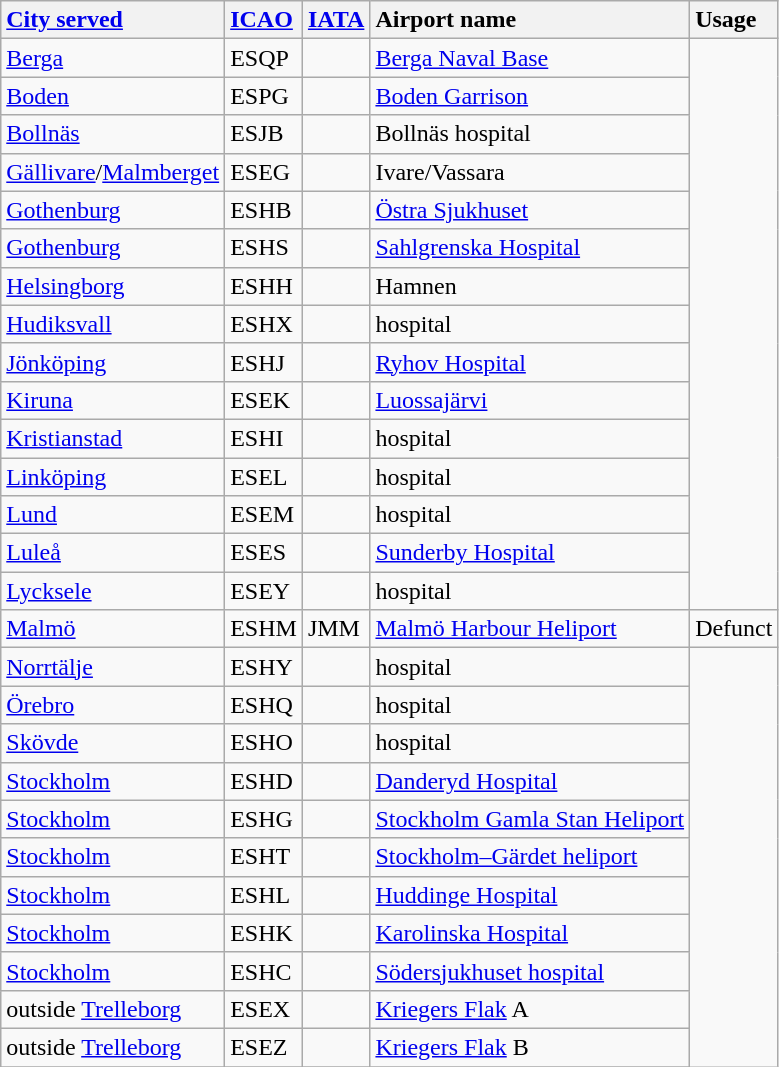<table class="wikitable sortable">
<tr valign=baseline>
<th style="text-align:left;"><a href='#'>City served</a></th>
<th style="text-align:left;"><a href='#'>ICAO</a></th>
<th style="text-align:left;"><a href='#'>IATA</a></th>
<th style="text-align:left;">Airport name</th>
<th style="text-align:left;">Usage</th>
</tr>
<tr valign=top>
<td><a href='#'>Berga</a></td>
<td>ESQP</td>
<td></td>
<td><a href='#'>Berga Naval Base</a></td>
</tr>
<tr valign=top>
<td><a href='#'>Boden</a></td>
<td>ESPG</td>
<td></td>
<td><a href='#'>Boden Garrison</a></td>
</tr>
<tr valign=top>
<td><a href='#'>Bollnäs</a></td>
<td>ESJB</td>
<td></td>
<td>Bollnäs hospital</td>
</tr>
<tr>
<td><a href='#'>Gällivare</a>/<a href='#'>Malmberget</a></td>
<td>ESEG</td>
<td></td>
<td>Ivare/Vassara</td>
</tr>
<tr>
<td><a href='#'>Gothenburg</a></td>
<td>ESHB</td>
<td></td>
<td><a href='#'>Östra Sjukhuset</a></td>
</tr>
<tr>
<td><a href='#'>Gothenburg</a></td>
<td>ESHS</td>
<td></td>
<td><a href='#'>Sahlgrenska Hospital</a></td>
</tr>
<tr>
<td><a href='#'>Helsingborg</a></td>
<td>ESHH</td>
<td></td>
<td>Hamnen</td>
</tr>
<tr>
<td><a href='#'>Hudiksvall</a></td>
<td>ESHX</td>
<td></td>
<td>hospital</td>
</tr>
<tr>
<td><a href='#'>Jönköping</a></td>
<td>ESHJ</td>
<td></td>
<td><a href='#'>Ryhov Hospital</a></td>
</tr>
<tr>
<td><a href='#'>Kiruna</a></td>
<td>ESEK</td>
<td></td>
<td><a href='#'>Luossajärvi</a></td>
</tr>
<tr>
<td><a href='#'>Kristianstad</a></td>
<td>ESHI</td>
<td></td>
<td>hospital</td>
</tr>
<tr>
<td><a href='#'>Linköping</a></td>
<td>ESEL</td>
<td></td>
<td>hospital</td>
</tr>
<tr>
<td><a href='#'>Lund</a></td>
<td>ESEM</td>
<td></td>
<td>hospital</td>
</tr>
<tr>
<td><a href='#'>Luleå</a></td>
<td>ESES</td>
<td></td>
<td><a href='#'>Sunderby Hospital</a></td>
</tr>
<tr>
<td><a href='#'>Lycksele</a></td>
<td>ESEY</td>
<td></td>
<td>hospital</td>
</tr>
<tr>
<td><a href='#'>Malmö</a></td>
<td>ESHM</td>
<td>JMM</td>
<td><a href='#'>Malmö Harbour Heliport</a></td>
<td>Defunct</td>
</tr>
<tr>
<td><a href='#'>Norrtälje</a></td>
<td>ESHY</td>
<td></td>
<td>hospital</td>
</tr>
<tr>
<td><a href='#'>Örebro</a></td>
<td>ESHQ</td>
<td></td>
<td>hospital</td>
</tr>
<tr>
<td><a href='#'>Skövde</a></td>
<td>ESHO</td>
<td></td>
<td>hospital</td>
</tr>
<tr>
<td><a href='#'>Stockholm</a></td>
<td>ESHD</td>
<td></td>
<td><a href='#'>Danderyd Hospital</a></td>
</tr>
<tr>
<td><a href='#'>Stockholm</a></td>
<td>ESHG</td>
<td></td>
<td><a href='#'>Stockholm Gamla Stan Heliport</a></td>
</tr>
<tr>
<td><a href='#'>Stockholm</a></td>
<td>ESHT</td>
<td></td>
<td><a href='#'>Stockholm–Gärdet heliport</a></td>
</tr>
<tr>
<td><a href='#'>Stockholm</a></td>
<td>ESHL</td>
<td></td>
<td><a href='#'>Huddinge Hospital</a></td>
</tr>
<tr>
<td><a href='#'>Stockholm</a></td>
<td>ESHK</td>
<td></td>
<td><a href='#'>Karolinska Hospital</a></td>
</tr>
<tr>
<td><a href='#'>Stockholm</a></td>
<td>ESHC</td>
<td></td>
<td><a href='#'>Södersjukhuset hospital</a></td>
</tr>
<tr>
<td>outside <a href='#'>Trelleborg</a></td>
<td>ESEX</td>
<td></td>
<td><a href='#'>Kriegers Flak</a> A</td>
</tr>
<tr>
<td>outside <a href='#'>Trelleborg</a></td>
<td>ESEZ</td>
<td></td>
<td><a href='#'>Kriegers Flak</a> B</td>
</tr>
<tr>
</tr>
</table>
